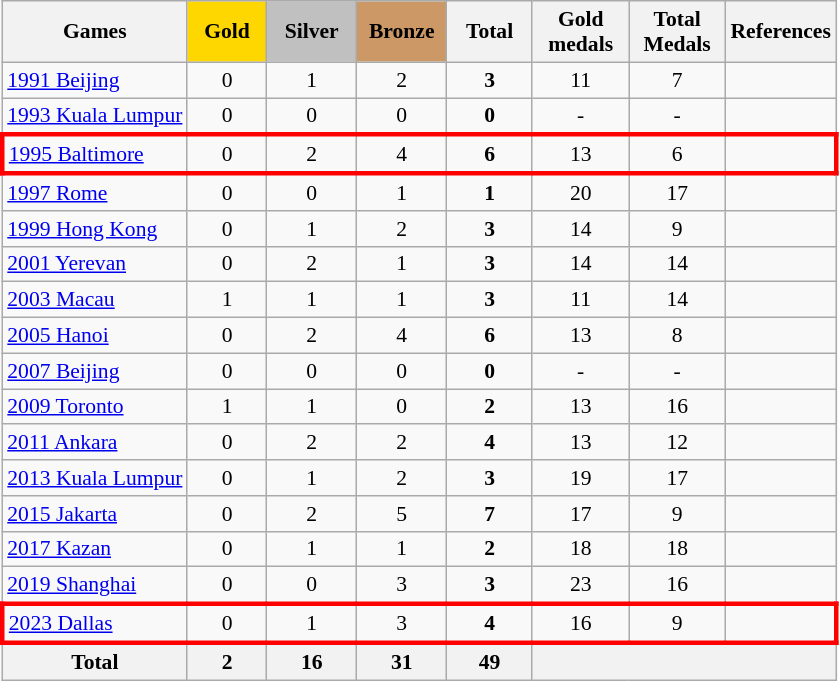<table class="wikitable" style="text-align:center; font-size:90%;">
<tr>
<th>Games</th>
<td style="background:gold; width:3.2em; font-weight:bold;">Gold</td>
<td style="background:silver; width:3.7em; font-weight:bold;">Silver</td>
<td style="background:#c96; width:3.7em; font-weight:bold;">Bronze</td>
<th style="width:3.5em; font-weight:bold;">Total</th>
<th style="width:4em; font-weight:bold;">Gold medals</th>
<th style="width:4em; font-weight:bold;">Total Medals</th>
<th style="width:4em">References</th>
</tr>
<tr>
<td align=left><a href='#'>1991 Beijing</a></td>
<td>0</td>
<td>1</td>
<td>2</td>
<td><strong>3</strong></td>
<td>11</td>
<td>7</td>
<td></td>
</tr>
<tr>
<td align=left><a href='#'>1993 Kuala Lumpur</a></td>
<td>0</td>
<td>0</td>
<td>0</td>
<td><strong>0</strong></td>
<td>-</td>
<td>-</td>
<td></td>
</tr>
<tr style="border: 3px solid red">
<td align=left><a href='#'>1995 Baltimore</a></td>
<td>0</td>
<td>2</td>
<td>4</td>
<td><strong>6</strong></td>
<td>13</td>
<td>6</td>
<td></td>
</tr>
<tr>
<td align=left><a href='#'>1997 Rome</a></td>
<td>0</td>
<td>0</td>
<td>1</td>
<td><strong>1</strong></td>
<td>20</td>
<td>17</td>
<td></td>
</tr>
<tr>
<td align=left> <a href='#'>1999 Hong Kong</a></td>
<td>0</td>
<td>1</td>
<td>2</td>
<td><strong>3</strong></td>
<td>14</td>
<td>9</td>
<td></td>
</tr>
<tr>
<td align=left><a href='#'>2001 Yerevan</a></td>
<td>0</td>
<td>2</td>
<td>1</td>
<td><strong>3</strong></td>
<td>14</td>
<td>14</td>
<td></td>
</tr>
<tr>
<td align=left><a href='#'>2003 Macau</a></td>
<td>1</td>
<td>1</td>
<td>1</td>
<td><strong>3</strong></td>
<td>11</td>
<td>14</td>
<td></td>
</tr>
<tr>
<td align=left><a href='#'>2005 Hanoi</a></td>
<td>0</td>
<td>2</td>
<td>4</td>
<td><strong>6</strong></td>
<td>13</td>
<td>8</td>
<td></td>
</tr>
<tr>
<td align=left><a href='#'>2007 Beijing</a></td>
<td>0</td>
<td>0</td>
<td>0</td>
<td><strong>0</strong></td>
<td>-</td>
<td>-</td>
<td></td>
</tr>
<tr>
<td align=left><a href='#'>2009 Toronto</a></td>
<td>1</td>
<td>1</td>
<td>0</td>
<td><strong>2</strong></td>
<td>13</td>
<td>16</td>
<td></td>
</tr>
<tr>
<td align=left><a href='#'>2011 Ankara</a></td>
<td>0</td>
<td>2</td>
<td>2</td>
<td><strong>4</strong></td>
<td>13</td>
<td>12</td>
<td></td>
</tr>
<tr>
<td align=left><a href='#'>2013 Kuala Lumpur</a></td>
<td>0</td>
<td>1</td>
<td>2</td>
<td><strong>3</strong></td>
<td>19</td>
<td>17</td>
<td></td>
</tr>
<tr>
<td align=left><a href='#'>2015 Jakarta</a></td>
<td>0</td>
<td>2</td>
<td>5</td>
<td><strong>7</strong></td>
<td>17</td>
<td>9</td>
<td></td>
</tr>
<tr>
<td align=left><a href='#'>2017 Kazan</a></td>
<td>0</td>
<td>1</td>
<td>1</td>
<td><strong>2</strong></td>
<td>18</td>
<td>18</td>
<td></td>
</tr>
<tr>
<td align=left><a href='#'>2019 Shanghai</a></td>
<td>0</td>
<td>0</td>
<td>3</td>
<td><strong>3</strong></td>
<td>23</td>
<td>16</td>
<td></td>
</tr>
<tr style="border: 3px solid red">
<td align=left> <a href='#'>2023 Dallas</a></td>
<td>0</td>
<td>1</td>
<td>3</td>
<td><strong>4</strong></td>
<td>16</td>
<td>9</td>
<td></td>
</tr>
<tr>
<th>Total</th>
<th>2</th>
<th>16</th>
<th>31</th>
<th>49</th>
<th colspan="3"></th>
</tr>
</table>
